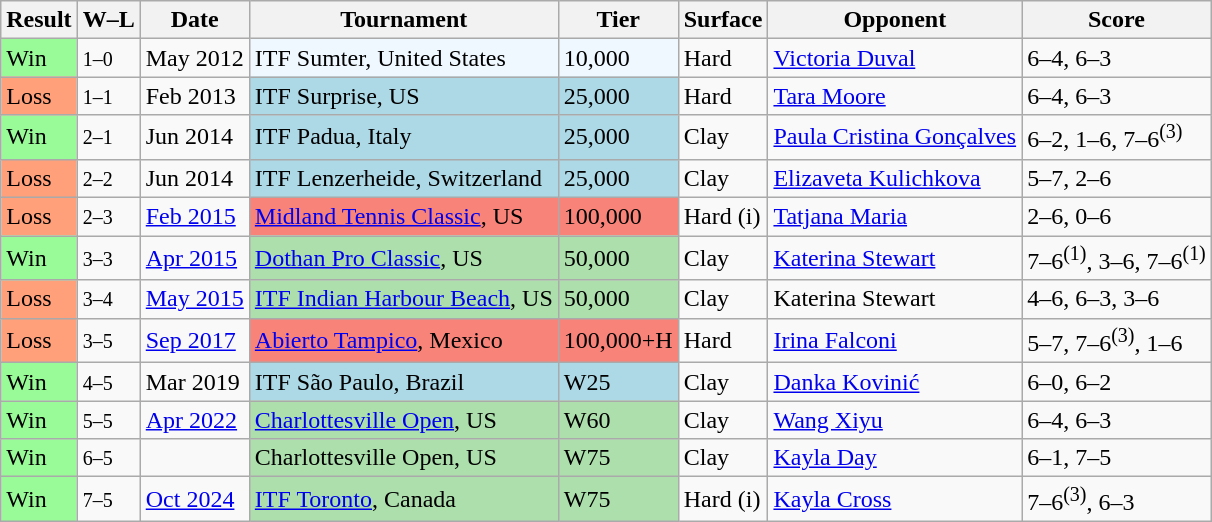<table class="sortable wikitable nowrap">
<tr>
<th>Result</th>
<th class="unsortable">W–L</th>
<th>Date</th>
<th>Tournament</th>
<th>Tier</th>
<th>Surface</th>
<th>Opponent</th>
<th class="unsortable">Score</th>
</tr>
<tr>
<td style="background:#98fb98;">Win</td>
<td><small>1–0</small></td>
<td>May 2012</td>
<td style="background:#f0f8ff;">ITF Sumter, United States</td>
<td style="background:#f0f8ff;">10,000</td>
<td>Hard</td>
<td> <a href='#'>Victoria Duval</a></td>
<td>6–4, 6–3</td>
</tr>
<tr>
<td style="background:#ffa07a;">Loss</td>
<td><small>1–1</small></td>
<td>Feb 2013</td>
<td style="background:lightblue;">ITF Surprise, US</td>
<td style="background:lightblue;">25,000</td>
<td>Hard</td>
<td> <a href='#'>Tara Moore</a></td>
<td>6–4, 6–3</td>
</tr>
<tr>
<td style="background:#98fb98;">Win</td>
<td><small>2–1</small></td>
<td>Jun 2014</td>
<td style="background:lightblue;">ITF Padua, Italy</td>
<td style="background:lightblue;">25,000</td>
<td>Clay</td>
<td> <a href='#'>Paula Cristina Gonçalves</a></td>
<td>6–2, 1–6, 7–6<sup>(3)</sup></td>
</tr>
<tr>
<td style="background:#ffa07a;">Loss</td>
<td><small>2–2</small></td>
<td>Jun 2014</td>
<td style="background:lightblue;">ITF Lenzerheide, Switzerland</td>
<td style="background:lightblue;">25,000</td>
<td>Clay</td>
<td> <a href='#'>Elizaveta Kulichkova</a></td>
<td>5–7, 2–6</td>
</tr>
<tr>
<td style="background:#ffa07a;">Loss</td>
<td><small>2–3</small></td>
<td><a href='#'>Feb 2015</a></td>
<td style="background:#f88379;"><a href='#'>Midland Tennis Classic</a>, US</td>
<td style="background:#f88379;">100,000</td>
<td>Hard (i)</td>
<td> <a href='#'>Tatjana Maria</a></td>
<td>2–6, 0–6</td>
</tr>
<tr>
<td style="background:#98fb98;">Win</td>
<td><small>3–3</small></td>
<td><a href='#'>Apr 2015</a></td>
<td style="background:#addfad;"><a href='#'>Dothan Pro Classic</a>, US</td>
<td style="background:#addfad;">50,000</td>
<td>Clay</td>
<td> <a href='#'>Katerina Stewart</a></td>
<td>7–6<sup>(1)</sup>, 3–6, 7–6<sup>(1)</sup></td>
</tr>
<tr>
<td style="background:#ffa07a;">Loss</td>
<td><small>3–4</small></td>
<td><a href='#'>May 2015</a></td>
<td style="background:#addfad;"><a href='#'>ITF Indian Harbour Beach</a>, US</td>
<td style="background:#addfad;">50,000</td>
<td>Clay</td>
<td> Katerina Stewart</td>
<td>4–6, 6–3, 3–6</td>
</tr>
<tr>
<td style="background:#ffa07a;">Loss</td>
<td><small>3–5</small></td>
<td><a href='#'>Sep 2017</a></td>
<td style="background:#f88379;"><a href='#'>Abierto Tampico</a>, Mexico</td>
<td style="background:#f88379;">100,000+H</td>
<td>Hard</td>
<td> <a href='#'>Irina Falconi</a></td>
<td>5–7, 7–6<sup>(3)</sup>, 1–6</td>
</tr>
<tr>
<td style="background:#98fb98;">Win</td>
<td><small>4–5</small></td>
<td>Mar 2019</td>
<td style="background:lightblue;">ITF São Paulo, Brazil</td>
<td style="background:lightblue;">W25</td>
<td>Clay</td>
<td> <a href='#'>Danka Kovinić</a></td>
<td>6–0, 6–2</td>
</tr>
<tr>
<td style="background:#98fb98;">Win</td>
<td><small>5–5</small></td>
<td><a href='#'>Apr 2022</a></td>
<td style="background:#addfad;"><a href='#'>Charlottesville Open</a>, US</td>
<td style="background:#addfad;">W60</td>
<td>Clay</td>
<td> <a href='#'>Wang Xiyu</a></td>
<td>6–4, 6–3</td>
</tr>
<tr>
<td style="background:#98fb98;">Win</td>
<td><small>6–5</small></td>
<td><a href='#'></a></td>
<td style="background:#addfad;">Charlottesville Open, US</td>
<td style="background:#addfad;">W75</td>
<td>Clay</td>
<td> <a href='#'>Kayla Day</a></td>
<td>6–1, 7–5</td>
</tr>
<tr>
<td style="background:#98fb98;">Win</td>
<td><small>7–5</small></td>
<td><a href='#'>Oct 2024</a></td>
<td style="background:#addfad;"><a href='#'>ITF Toronto</a>, Canada</td>
<td style="background:#addfad;">W75</td>
<td>Hard (i)</td>
<td> <a href='#'>Kayla Cross</a></td>
<td>7–6<sup>(3)</sup>, 6–3</td>
</tr>
</table>
